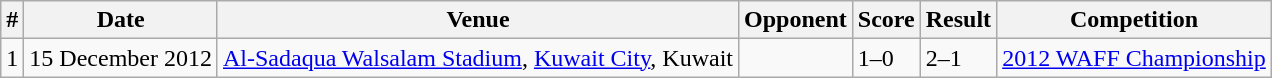<table class="wikitable">
<tr>
<th>#</th>
<th>Date</th>
<th>Venue</th>
<th>Opponent</th>
<th>Score</th>
<th>Result</th>
<th>Competition</th>
</tr>
<tr>
<td>1</td>
<td>15 December 2012</td>
<td><a href='#'>Al-Sadaqua Walsalam Stadium</a>, <a href='#'>Kuwait City</a>, Kuwait</td>
<td></td>
<td>1–0</td>
<td>2–1</td>
<td><a href='#'>2012 WAFF Championship</a></td>
</tr>
</table>
